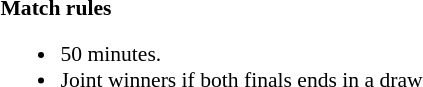<table width=100% style="font-size: 90%">
<tr>
<td style="width:60%; vertical-align:top;"><br><strong>Match rules</strong><ul><li>50 minutes.</li><li>Joint winners if both finals ends in a draw</li></ul></td>
</tr>
</table>
